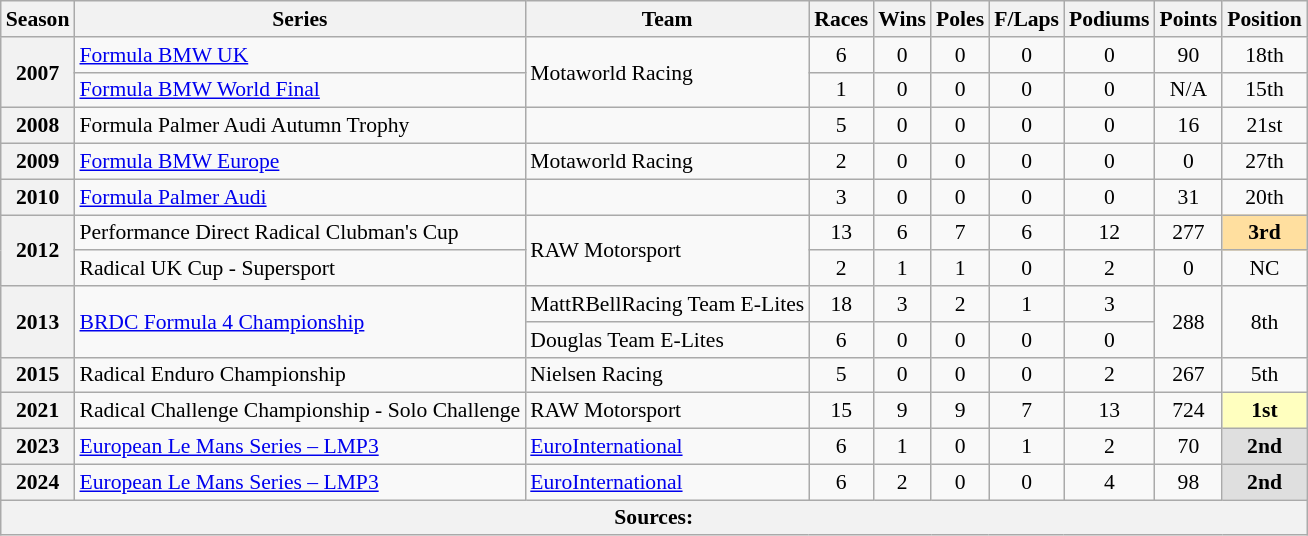<table class="wikitable" style="font-size: 90%; text-align:center">
<tr>
<th>Season</th>
<th>Series</th>
<th>Team</th>
<th>Races</th>
<th>Wins</th>
<th>Poles</th>
<th>F/Laps</th>
<th>Podiums</th>
<th>Points</th>
<th>Position</th>
</tr>
<tr>
<th rowspan="2">2007</th>
<td align=left><a href='#'>Formula BMW UK</a></td>
<td align=left rowspan="2">Motaworld Racing</td>
<td>6</td>
<td>0</td>
<td>0</td>
<td>0</td>
<td>0</td>
<td>90</td>
<td>18th</td>
</tr>
<tr>
<td align=left><a href='#'>Formula BMW World Final</a></td>
<td>1</td>
<td>0</td>
<td>0</td>
<td>0</td>
<td>0</td>
<td>N/A</td>
<td>15th</td>
</tr>
<tr>
<th>2008</th>
<td align=left>Formula Palmer Audi Autumn Trophy</td>
<td align=left></td>
<td>5</td>
<td>0</td>
<td>0</td>
<td>0</td>
<td>0</td>
<td>16</td>
<td>21st</td>
</tr>
<tr>
<th>2009</th>
<td align=left><a href='#'>Formula BMW Europe</a></td>
<td align=left>Motaworld Racing</td>
<td>2</td>
<td>0</td>
<td>0</td>
<td>0</td>
<td>0</td>
<td>0</td>
<td>27th</td>
</tr>
<tr>
<th>2010</th>
<td align=left><a href='#'>Formula Palmer Audi</a></td>
<td align=left></td>
<td>3</td>
<td>0</td>
<td>0</td>
<td>0</td>
<td>0</td>
<td>31</td>
<td>20th</td>
</tr>
<tr>
<th rowspan="2">2012</th>
<td align=left>Performance Direct Radical Clubman's Cup</td>
<td align=left rowspan="2">RAW Motorsport</td>
<td>13</td>
<td>6</td>
<td>7</td>
<td>6</td>
<td>12</td>
<td>277</td>
<td style="background:#ffdf9f;"><strong>3rd</strong></td>
</tr>
<tr>
<td align=left>Radical UK Cup - Supersport</td>
<td>2</td>
<td>1</td>
<td>1</td>
<td>0</td>
<td>2</td>
<td>0</td>
<td>NC</td>
</tr>
<tr>
<th rowspan="2">2013</th>
<td align=left rowspan="2"><a href='#'>BRDC Formula 4 Championship</a></td>
<td align=left>MattRBellRacing Team E-Lites</td>
<td>18</td>
<td>3</td>
<td>2</td>
<td>1</td>
<td>3</td>
<td rowspan="2">288</td>
<td rowspan="2">8th</td>
</tr>
<tr>
<td align=left>Douglas Team E-Lites</td>
<td>6</td>
<td>0</td>
<td>0</td>
<td>0</td>
<td>0</td>
</tr>
<tr>
<th>2015</th>
<td align=left>Radical Enduro Championship</td>
<td align=left>Nielsen Racing</td>
<td>5</td>
<td>0</td>
<td>0</td>
<td>0</td>
<td>2</td>
<td>267</td>
<td>5th</td>
</tr>
<tr>
<th>2021</th>
<td align=left>Radical Challenge Championship - Solo Challenge</td>
<td align=left>RAW Motorsport</td>
<td>15</td>
<td>9</td>
<td>9</td>
<td>7</td>
<td>13</td>
<td>724</td>
<td style="background:#FFFFBF;"><strong>1st</strong></td>
</tr>
<tr>
<th>2023</th>
<td align=left><a href='#'>European Le Mans Series – LMP3</a></td>
<td align=left><a href='#'>EuroInternational</a></td>
<td>6</td>
<td>1</td>
<td>0</td>
<td>1</td>
<td>2</td>
<td>70</td>
<td style="background:#dfdfdf;"><strong>2nd</strong></td>
</tr>
<tr>
<th>2024</th>
<td align=left><a href='#'>European Le Mans Series – LMP3</a></td>
<td align=left><a href='#'>EuroInternational</a></td>
<td>6</td>
<td>2</td>
<td>0</td>
<td>0</td>
<td>4</td>
<td>98</td>
<td style="background:#dfdfdf;"><strong>2nd</strong></td>
</tr>
<tr>
<th colspan="10">Sources:</th>
</tr>
</table>
